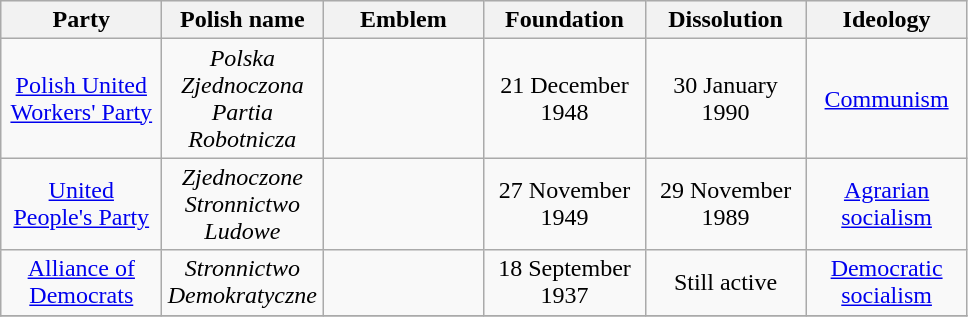<table class="wikitable" style="text-align:center;">
<tr style="background:#efefef;">
<th style="width:100px;">Party</th>
<th style="width:100px;">Polish name</th>
<th style="width:100px;">Emblem</th>
<th style="width:100px; text-align:center;">Foundation</th>
<th style="width:100px; text-align:center;">Dissolution</th>
<th style="width:100px;">Ideology</th>
</tr>
<tr>
<td><a href='#'>Polish United Workers' Party</a></td>
<td><em>Polska Zjednoczona Partia Robotnicza</em></td>
<td></td>
<td>21 December 1948</td>
<td>30 January 1990</td>
<td><a href='#'>Communism</a></td>
</tr>
<tr>
<td><a href='#'>United People's Party</a><br></td>
<td><em>Zjednoczone Stronnictwo Ludowe</em></td>
<td></td>
<td>27 November 1949</td>
<td>29 November 1989</td>
<td><a href='#'>Agrarian socialism</a></td>
</tr>
<tr>
<td><a href='#'>Alliance of Democrats</a></td>
<td><em>Stronnictwo Demokratyczne</em></td>
<td></td>
<td>18 September 1937</td>
<td>Still active</td>
<td><a href='#'>Democratic socialism</a></td>
</tr>
<tr>
</tr>
</table>
